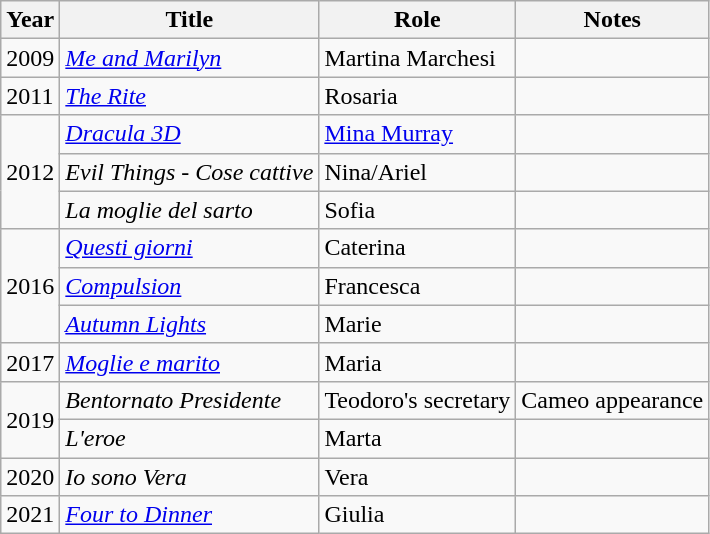<table class="wikitable">
<tr>
<th>Year</th>
<th>Title</th>
<th>Role</th>
<th>Notes</th>
</tr>
<tr>
<td>2009</td>
<td><em><a href='#'>Me and Marilyn</a></em></td>
<td>Martina Marchesi</td>
<td></td>
</tr>
<tr>
<td>2011</td>
<td><em><a href='#'>The Rite</a></em></td>
<td>Rosaria</td>
<td></td>
</tr>
<tr>
<td rowspan="3">2012</td>
<td><em><a href='#'>Dracula 3D</a></em></td>
<td><a href='#'>Mina Murray</a></td>
<td></td>
</tr>
<tr>
<td><em>Evil Things - Cose cattive</em></td>
<td>Nina/Ariel</td>
<td></td>
</tr>
<tr>
<td><em>La moglie del sarto</em></td>
<td>Sofia</td>
<td></td>
</tr>
<tr>
<td rowspan="3">2016</td>
<td><em><a href='#'>Questi giorni</a></em></td>
<td>Caterina</td>
<td></td>
</tr>
<tr>
<td><em><a href='#'>Compulsion</a></em></td>
<td>Francesca</td>
<td></td>
</tr>
<tr>
<td><em><a href='#'>Autumn Lights</a></em></td>
<td>Marie</td>
<td></td>
</tr>
<tr>
<td>2017</td>
<td><em><a href='#'>Moglie e marito</a></em></td>
<td>Maria</td>
<td></td>
</tr>
<tr>
<td rowspan="2">2019</td>
<td><em>Bentornato Presidente</em></td>
<td>Teodoro's secretary</td>
<td>Cameo appearance</td>
</tr>
<tr>
<td><em>L'eroe</em></td>
<td>Marta</td>
<td></td>
</tr>
<tr>
<td>2020</td>
<td><em>Io sono Vera</em></td>
<td>Vera</td>
<td></td>
</tr>
<tr>
<td>2021</td>
<td><em><a href='#'>Four to Dinner</a></em></td>
<td>Giulia</td>
<td></td>
</tr>
</table>
